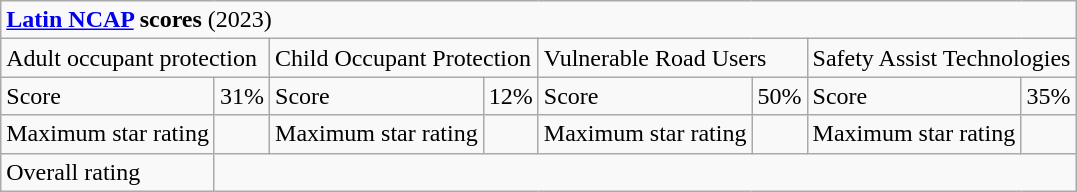<table class="wikitable">
<tr>
<td colspan="8"><strong><a href='#'>Latin NCAP</a> scores</strong> (2023)</td>
</tr>
<tr>
<td colspan="2">Adult occupant protection</td>
<td colspan="2">Child Occupant Protection</td>
<td colspan="2">Vulnerable Road Users</td>
<td colspan="2">Safety Assist Technologies</td>
</tr>
<tr>
<td>Score</td>
<td>31%</td>
<td>Score</td>
<td>12%</td>
<td>Score</td>
<td>50%</td>
<td>Score</td>
<td>35%</td>
</tr>
<tr>
<td>Maximum star rating</td>
<td></td>
<td>Maximum star rating</td>
<td></td>
<td>Maximum star rating</td>
<td></td>
<td>Maximum star rating</td>
<td></td>
</tr>
<tr>
<td>Overall rating</td>
<td colspan="7"></td>
</tr>
</table>
